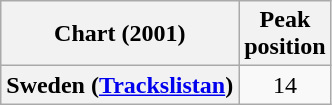<table class="wikitable plainrowheaders" style="text-align:center">
<tr>
<th scope="col">Chart (2001)</th>
<th scope="col">Peak<br>position</th>
</tr>
<tr>
<th scope="row">Sweden (<a href='#'>Trackslistan</a>)</th>
<td>14</td>
</tr>
</table>
